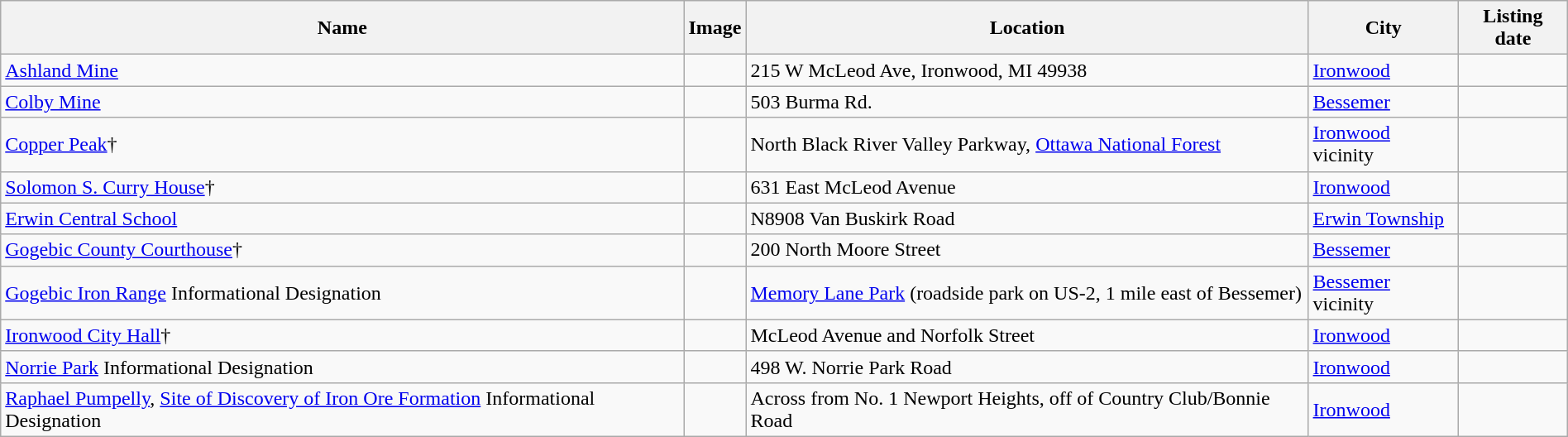<table class="wikitable sortable" style="width:100%">
<tr>
<th>Name</th>
<th>Image</th>
<th>Location</th>
<th>City</th>
<th>Listing date</th>
</tr>
<tr>
<td><a href='#'>Ashland Mine</a></td>
<td></td>
<td>215 W McLeod Ave, Ironwood, MI 49938</td>
<td><a href='#'>Ironwood</a></td>
<td></td>
</tr>
<tr>
<td><a href='#'>Colby Mine</a></td>
<td></td>
<td>503 Burma Rd.</td>
<td><a href='#'>Bessemer</a></td>
<td></td>
</tr>
<tr>
<td><a href='#'>Copper Peak</a>†</td>
<td></td>
<td>North Black River Valley Parkway, <a href='#'>Ottawa National Forest</a></td>
<td><a href='#'>Ironwood</a> vicinity</td>
<td></td>
</tr>
<tr>
<td><a href='#'>Solomon S. Curry House</a>†</td>
<td></td>
<td>631 East McLeod Avenue</td>
<td><a href='#'>Ironwood</a></td>
<td></td>
</tr>
<tr>
<td><a href='#'>Erwin Central School</a></td>
<td></td>
<td>N8908 Van Buskirk Road</td>
<td><a href='#'>Erwin Township</a></td>
<td></td>
</tr>
<tr>
<td><a href='#'>Gogebic County Courthouse</a>†</td>
<td></td>
<td>200 North Moore Street</td>
<td><a href='#'>Bessemer</a></td>
<td></td>
</tr>
<tr>
<td><a href='#'>Gogebic Iron Range</a> Informational Designation</td>
<td></td>
<td><a href='#'>Memory Lane Park</a> (roadside park on US-2, 1 mile east of Bessemer)</td>
<td><a href='#'>Bessemer</a> vicinity</td>
<td></td>
</tr>
<tr>
<td><a href='#'>Ironwood City Hall</a>†</td>
<td></td>
<td>McLeod Avenue and Norfolk Street</td>
<td><a href='#'>Ironwood</a></td>
<td></td>
</tr>
<tr>
<td><a href='#'>Norrie Park</a> Informational Designation</td>
<td></td>
<td>498 W. Norrie Park Road</td>
<td><a href='#'>Ironwood</a></td>
<td></td>
</tr>
<tr>
<td><a href='#'>Raphael Pumpelly</a>, <a href='#'>Site of Discovery of Iron Ore Formation</a> Informational Designation</td>
<td></td>
<td>Across from No. 1 Newport Heights, off of Country Club/Bonnie Road</td>
<td><a href='#'>Ironwood</a></td>
<td></td>
</tr>
</table>
